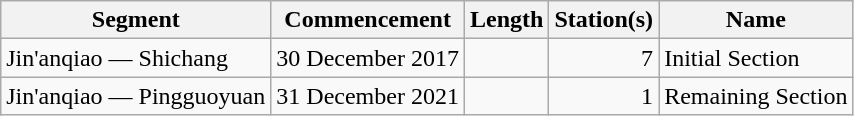<table class="wikitable" style="border-collapse: collapse; text-align: right;">
<tr>
<th>Segment</th>
<th>Commencement</th>
<th>Length</th>
<th>Station(s)</th>
<th>Name</th>
</tr>
<tr>
<td style="text-align: left;">Jin'anqiao — Shichang</td>
<td>30 December 2017</td>
<td></td>
<td>7</td>
<td style="text-align: left;">Initial Section</td>
</tr>
<tr>
<td style="text-align: left;">Jin'anqiao — Pingguoyuan</td>
<td>31 December 2021</td>
<td></td>
<td>1</td>
<td style="text-align: left;">Remaining Section</td>
</tr>
</table>
